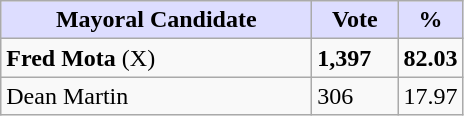<table class="wikitable">
<tr>
<th style="background:#ddf; width:200px;">Mayoral Candidate</th>
<th style="background:#ddf; width:50px;">Vote</th>
<th style="background:#ddf; width:30px;">%</th>
</tr>
<tr>
<td><strong>Fred Mota</strong> (X)</td>
<td><strong>1,397</strong></td>
<td><strong>82.03</strong></td>
</tr>
<tr>
<td>Dean Martin</td>
<td>306</td>
<td>17.97</td>
</tr>
</table>
